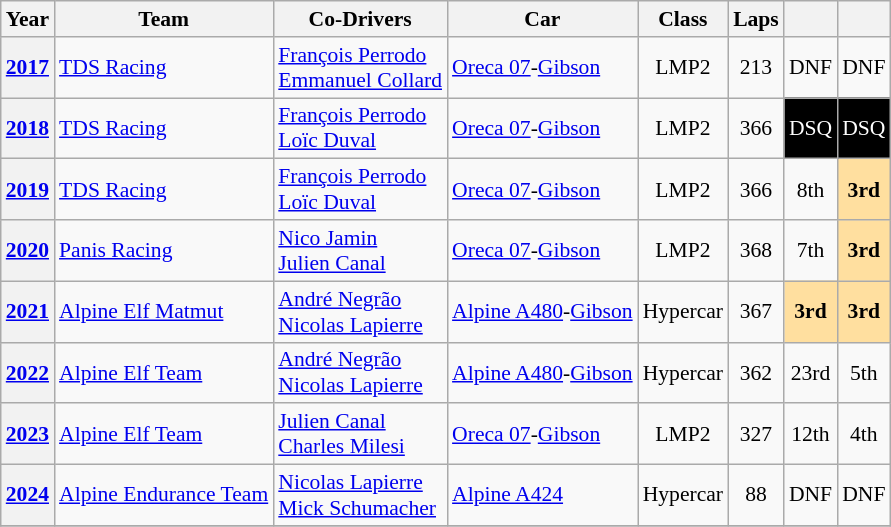<table class="wikitable" style="text-align:center; font-size:90%">
<tr>
<th>Year</th>
<th>Team</th>
<th>Co-Drivers</th>
<th>Car</th>
<th>Class</th>
<th>Laps</th>
<th></th>
<th></th>
</tr>
<tr>
<th><a href='#'>2017</a></th>
<td align="left"> <a href='#'>TDS Racing</a></td>
<td align="left"> <a href='#'>François Perrodo</a><br> <a href='#'>Emmanuel Collard</a></td>
<td align="left"><a href='#'>Oreca 07</a>-<a href='#'>Gibson</a></td>
<td>LMP2</td>
<td>213</td>
<td>DNF</td>
<td>DNF</td>
</tr>
<tr>
<th><a href='#'>2018</a></th>
<td align="left"> <a href='#'>TDS Racing</a></td>
<td align="left"> <a href='#'>François Perrodo</a><br> <a href='#'>Loïc Duval</a></td>
<td align="left"><a href='#'>Oreca 07</a>-<a href='#'>Gibson</a></td>
<td>LMP2</td>
<td>366</td>
<td style="background:#000000; color:white">DSQ</td>
<td style="background:#000000; color:white">DSQ</td>
</tr>
<tr>
<th><a href='#'>2019</a></th>
<td align="left"> <a href='#'>TDS Racing</a></td>
<td align="left"> <a href='#'>François Perrodo</a><br> <a href='#'>Loïc Duval</a></td>
<td align="left"><a href='#'>Oreca 07</a>-<a href='#'>Gibson</a></td>
<td>LMP2</td>
<td>366</td>
<td>8th</td>
<td style="background:#FFDF9F;"><strong>3rd</strong></td>
</tr>
<tr>
<th><a href='#'>2020</a></th>
<td align="left"> <a href='#'>Panis Racing</a></td>
<td align="left"> <a href='#'>Nico Jamin</a><br> <a href='#'>Julien Canal</a></td>
<td align="left"><a href='#'>Oreca 07</a>-<a href='#'>Gibson</a></td>
<td>LMP2</td>
<td>368</td>
<td>7th</td>
<td style="background:#FFDF9F;"><strong>3rd</strong></td>
</tr>
<tr>
<th><a href='#'>2021</a></th>
<td align="left"> <a href='#'>Alpine Elf Matmut</a></td>
<td align="left"> <a href='#'>André Negrão</a><br> <a href='#'>Nicolas Lapierre</a></td>
<td align="left"><a href='#'>Alpine A480</a>-<a href='#'>Gibson</a></td>
<td>Hypercar</td>
<td>367</td>
<td style="background:#FFDF9F;"><strong>3rd</strong></td>
<td style="background:#FFDF9F;"><strong>3rd</strong></td>
</tr>
<tr>
<th><a href='#'>2022</a></th>
<td align="left"> <a href='#'>Alpine Elf Team</a></td>
<td align="left"> <a href='#'>André Negrão</a><br> <a href='#'>Nicolas Lapierre</a></td>
<td align="left" nowrap><a href='#'>Alpine A480</a>-<a href='#'>Gibson</a></td>
<td>Hypercar</td>
<td>362</td>
<td>23rd</td>
<td>5th</td>
</tr>
<tr>
<th><a href='#'>2023</a></th>
<td align="left"> <a href='#'>Alpine Elf Team</a></td>
<td align="left"> <a href='#'>Julien Canal</a><br> <a href='#'>Charles Milesi</a></td>
<td align="left"><a href='#'>Oreca 07</a>-<a href='#'>Gibson</a></td>
<td>LMP2</td>
<td>327</td>
<td>12th</td>
<td>4th</td>
</tr>
<tr>
<th><a href='#'>2024</a></th>
<td align="left" nowrap> <a href='#'>Alpine Endurance Team</a></td>
<td align="left" nowrap> <a href='#'>Nicolas Lapierre</a><br> <a href='#'>Mick Schumacher</a></td>
<td align="left" nowrap><a href='#'>Alpine A424</a></td>
<td>Hypercar</td>
<td>88</td>
<td>DNF</td>
<td>DNF</td>
</tr>
<tr>
</tr>
</table>
